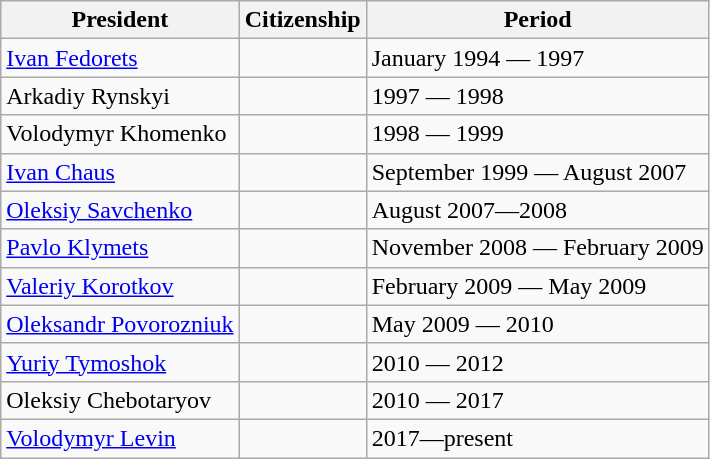<table class="wikitable">
<tr>
<th>President</th>
<th>Citizenship</th>
<th>Period</th>
</tr>
<tr>
<td><a href='#'>Ivan Fedorets</a></td>
<td></td>
<td>January 1994 — 1997</td>
</tr>
<tr>
<td>Arkadiy Rynskyi</td>
<td></td>
<td>1997 — 1998</td>
</tr>
<tr>
<td>Volodymyr Khomenko</td>
<td></td>
<td>1998 — 1999</td>
</tr>
<tr>
<td><a href='#'>Ivan Chaus</a></td>
<td></td>
<td>September 1999 — August 2007</td>
</tr>
<tr>
<td><a href='#'>Oleksiy Savchenko</a></td>
<td></td>
<td>August 2007—2008</td>
</tr>
<tr>
<td><a href='#'>Pavlo Klymets</a></td>
<td></td>
<td>November 2008 — February 2009</td>
</tr>
<tr>
<td><a href='#'>Valeriy Korotkov</a></td>
<td></td>
<td>February 2009 — May 2009</td>
</tr>
<tr>
<td><a href='#'>Oleksandr Povorozniuk</a></td>
<td></td>
<td>May 2009 — 2010</td>
</tr>
<tr>
<td><a href='#'>Yuriy Tymoshok</a></td>
<td></td>
<td>2010 — 2012</td>
</tr>
<tr>
<td>Oleksiy Chebotaryov</td>
<td></td>
<td>2010 — 2017</td>
</tr>
<tr>
<td><a href='#'>Volodymyr Levin</a></td>
<td></td>
<td>2017—present</td>
</tr>
</table>
